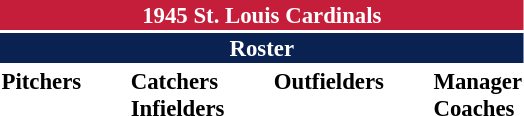<table class="toccolours" style="font-size: 95%;">
<tr>
<th colspan="10" style="background-color: #c41e3a; color: white; text-align: center;">1945 St. Louis Cardinals</th>
</tr>
<tr>
<td colspan="10" style="background-color: #0a2252; color: white; text-align: center;"><strong>Roster</strong></td>
</tr>
<tr>
<td valign="top"><strong>Pitchers</strong><br>













</td>
<td width="25px"></td>
<td valign="top"><strong>Catchers</strong><br>




<strong>Infielders</strong>








</td>
<td width="25px"></td>
<td valign="top"><strong>Outfielders</strong><br>






</td>
<td width="25px"></td>
<td valign="top"><strong>Manager</strong><br>
<strong>Coaches</strong>

</td>
</tr>
</table>
